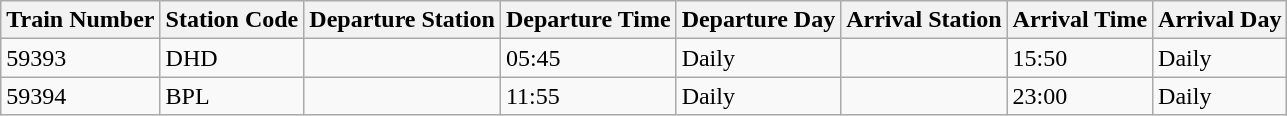<table class="wikitable">
<tr>
<th>Train Number</th>
<th>Station Code</th>
<th>Departure Station</th>
<th>Departure Time</th>
<th>Departure Day</th>
<th>Arrival Station</th>
<th>Arrival Time</th>
<th>Arrival Day</th>
</tr>
<tr>
<td>59393</td>
<td>DHD</td>
<td></td>
<td>05:45</td>
<td>Daily</td>
<td></td>
<td>15:50</td>
<td>Daily</td>
</tr>
<tr>
<td>59394</td>
<td>BPL</td>
<td></td>
<td>11:55</td>
<td>Daily</td>
<td></td>
<td>23:00</td>
<td>Daily</td>
</tr>
</table>
